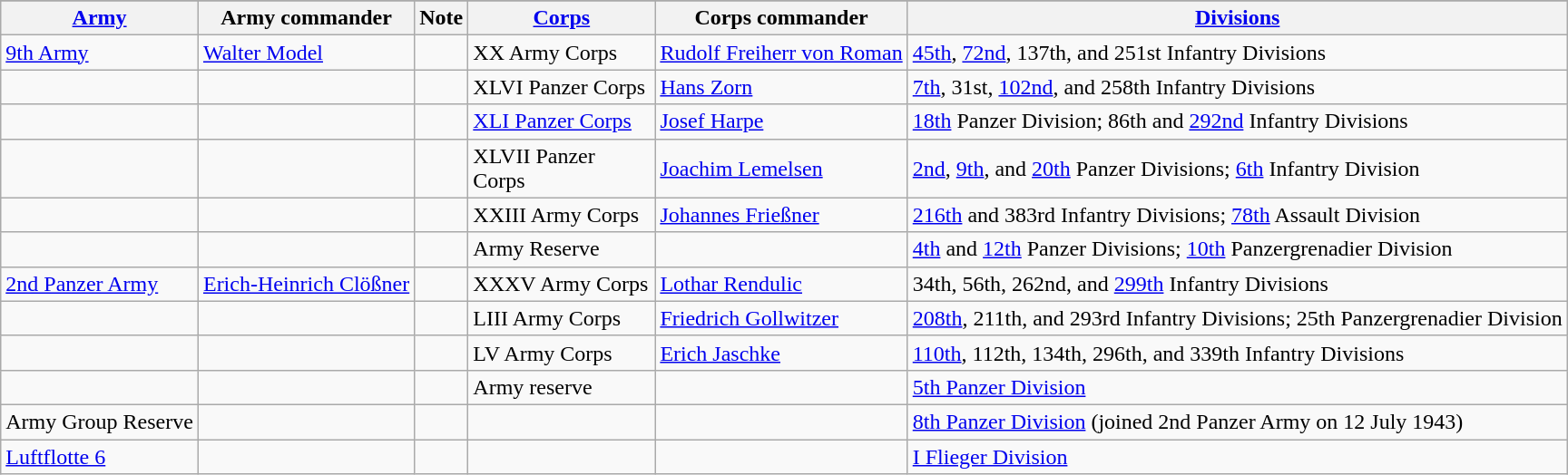<table class="wikitable collapsible" style=" margin-left: 0; margin-right: 0;">
<tr>
</tr>
<tr>
<th><a href='#'>Army</a></th>
<th>Army commander</th>
<th>Note</th>
<th style=width:130px;><a href='#'>Corps</a></th>
<th>Corps commander</th>
<th><a href='#'>Divisions</a></th>
</tr>
<tr>
<td><a href='#'>9th Army</a></td>
<td><a href='#'>Walter Model</a></td>
<td></td>
<td>XX Army Corps</td>
<td><a href='#'>Rudolf Freiherr von Roman</a></td>
<td><a href='#'>45th</a>, <a href='#'>72nd</a>, 137th, and 251st Infantry Divisions</td>
</tr>
<tr>
<td></td>
<td></td>
<td></td>
<td>XLVI Panzer Corps</td>
<td><a href='#'>Hans Zorn</a></td>
<td><a href='#'>7th</a>, 31st, <a href='#'>102nd</a>, and 258th Infantry Divisions</td>
</tr>
<tr |>
<td></td>
<td></td>
<td></td>
<td><a href='#'>XLI Panzer Corps</a></td>
<td><a href='#'>Josef Harpe</a></td>
<td><a href='#'>18th</a> Panzer Division; 86th and <a href='#'>292nd</a> Infantry Divisions</td>
</tr>
<tr>
<td></td>
<td></td>
<td></td>
<td>XLVII Panzer Corps</td>
<td><a href='#'>Joachim Lemelsen</a></td>
<td><a href='#'>2nd</a>, <a href='#'>9th</a>, and <a href='#'>20th</a> Panzer Divisions; <a href='#'>6th</a> Infantry Division</td>
</tr>
<tr>
<td></td>
<td></td>
<td></td>
<td>XXIII Army Corps</td>
<td><a href='#'>Johannes Frießner</a></td>
<td><a href='#'>216th</a> and 383rd Infantry Divisions; <a href='#'>78th</a> Assault Division</td>
</tr>
<tr>
<td></td>
<td></td>
<td></td>
<td>Army Reserve</td>
<td></td>
<td><a href='#'>4th</a> and <a href='#'>12th</a> Panzer Divisions; <a href='#'>10th</a> Panzergrenadier Division</td>
</tr>
<tr>
<td><a href='#'>2nd Panzer Army</a></td>
<td><a href='#'>Erich-Heinrich Clößner</a></td>
<td></td>
<td>XXXV Army Corps</td>
<td><a href='#'>Lothar Rendulic</a></td>
<td>34th, 56th, 262nd, and <a href='#'>299th</a> Infantry Divisions</td>
</tr>
<tr>
<td></td>
<td></td>
<td></td>
<td>LIII Army Corps</td>
<td><a href='#'>Friedrich Gollwitzer</a></td>
<td><a href='#'>208th</a>, 211th, and 293rd Infantry Divisions; 25th Panzergrenadier Division</td>
</tr>
<tr>
<td></td>
<td></td>
<td></td>
<td>LV Army Corps</td>
<td><a href='#'>Erich Jaschke</a></td>
<td><a href='#'>110th</a>, 112th, 134th, 296th, and 339th Infantry Divisions</td>
</tr>
<tr>
<td></td>
<td></td>
<td></td>
<td>Army reserve</td>
<td></td>
<td><a href='#'>5th Panzer Division</a></td>
</tr>
<tr>
<td>Army Group Reserve</td>
<td></td>
<td></td>
<td></td>
<td></td>
<td><a href='#'>8th Panzer Division</a> (joined 2nd Panzer Army on 12 July 1943)</td>
</tr>
<tr>
<td><a href='#'>Luftflotte 6</a></td>
<td></td>
<td></td>
<td></td>
<td></td>
<td><a href='#'>I Flieger Division</a></td>
</tr>
</table>
